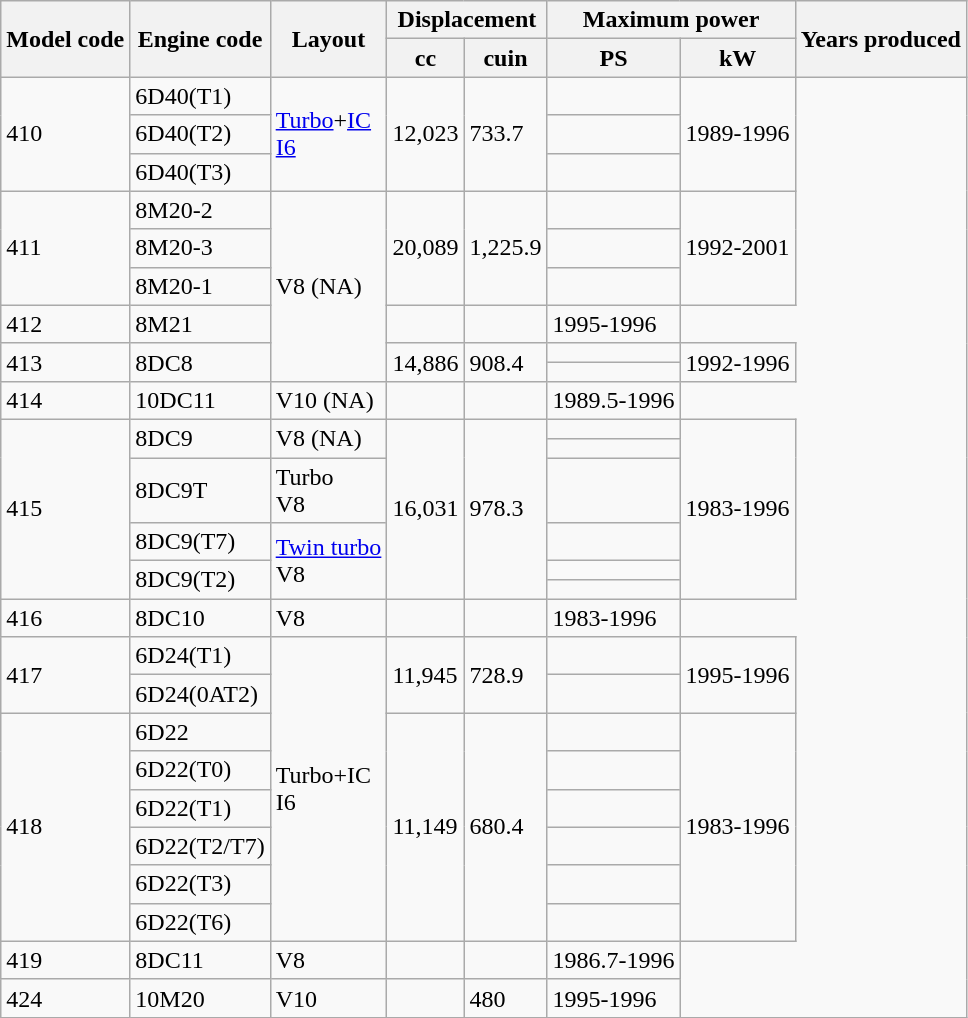<table class="wikitable">
<tr>
<th rowspan="2">Model code</th>
<th rowspan="2">Engine code</th>
<th rowspan="2">Layout</th>
<th colspan="2">Displacement</th>
<th colspan="2">Maximum power</th>
<th rowspan="2">Years produced</th>
</tr>
<tr>
<th>cc</th>
<th>cuin</th>
<th>PS</th>
<th>kW</th>
</tr>
<tr>
<td rowspan="3">410</td>
<td>6D40(T1)</td>
<td rowspan="3"><a href='#'>Turbo</a>+<a href='#'>IC</a><br><a href='#'>I6</a></td>
<td rowspan="3">12,023</td>
<td rowspan="3">733.7</td>
<td></td>
<td rowspan="3">1989-1996</td>
</tr>
<tr>
<td>6D40(T2)</td>
<td></td>
</tr>
<tr>
<td>6D40(T3)</td>
<td></td>
</tr>
<tr>
<td rowspan="3">411</td>
<td>8M20-2</td>
<td rowspan="6">V8 (NA)</td>
<td rowspan="3">20,089</td>
<td rowspan="3">1,225.9</td>
<td></td>
<td rowspan="3">1992-2001</td>
</tr>
<tr>
<td>8M20-3</td>
<td></td>
</tr>
<tr>
<td>8M20-1</td>
<td></td>
</tr>
<tr>
<td>412</td>
<td>8M21</td>
<td></td>
<td></td>
<td>1995-1996</td>
</tr>
<tr>
<td rowspan="2">413</td>
<td rowspan="2">8DC8</td>
<td rowspan="2">14,886</td>
<td rowspan="2">908.4</td>
<td></td>
<td rowspan="2">1992-1996</td>
</tr>
<tr>
<td></td>
</tr>
<tr>
<td>414</td>
<td>10DC11</td>
<td>V10 (NA)</td>
<td></td>
<td></td>
<td>1989.5-1996</td>
</tr>
<tr>
<td rowspan="6">415</td>
<td rowspan="2">8DC9</td>
<td rowspan="2">V8 (NA)</td>
<td rowspan="6">16,031</td>
<td rowspan="6">978.3</td>
<td></td>
<td rowspan="6">1983-1996</td>
</tr>
<tr>
<td></td>
</tr>
<tr>
<td>8DC9T</td>
<td>Turbo<br>V8</td>
<td></td>
</tr>
<tr>
<td>8DC9(T7)</td>
<td rowspan="3"><a href='#'>Twin turbo</a><br>V8</td>
<td></td>
</tr>
<tr>
<td rowspan="2">8DC9(T2)</td>
<td></td>
</tr>
<tr>
<td></td>
</tr>
<tr>
<td>416</td>
<td>8DC10</td>
<td>V8</td>
<td></td>
<td></td>
<td>1983-1996</td>
</tr>
<tr>
<td rowspan="2">417</td>
<td>6D24(T1)</td>
<td rowspan=8>Turbo+IC<br>I6</td>
<td rowspan=2>11,945</td>
<td rowspan=2>728.9</td>
<td></td>
<td rowspan="2">1995-1996</td>
</tr>
<tr>
<td>6D24(0AT2)</td>
<td></td>
</tr>
<tr>
<td rowspan="6">418</td>
<td>6D22</td>
<td rowspan="6">11,149</td>
<td rowspan="6">680.4</td>
<td></td>
<td rowspan="6">1983-1996</td>
</tr>
<tr>
<td>6D22(T0)</td>
<td></td>
</tr>
<tr>
<td>6D22(T1)</td>
<td></td>
</tr>
<tr>
<td>6D22(T2/T7)</td>
<td></td>
</tr>
<tr>
<td>6D22(T3)</td>
<td></td>
</tr>
<tr>
<td>6D22(T6)</td>
<td></td>
</tr>
<tr>
<td>419</td>
<td>8DC11</td>
<td>V8</td>
<td></td>
<td></td>
<td>1986.7-1996</td>
</tr>
<tr>
<td>424</td>
<td>10M20</td>
<td>V10</td>
<td></td>
<td>480</td>
<td>1995-1996</td>
</tr>
<tr>
</tr>
</table>
